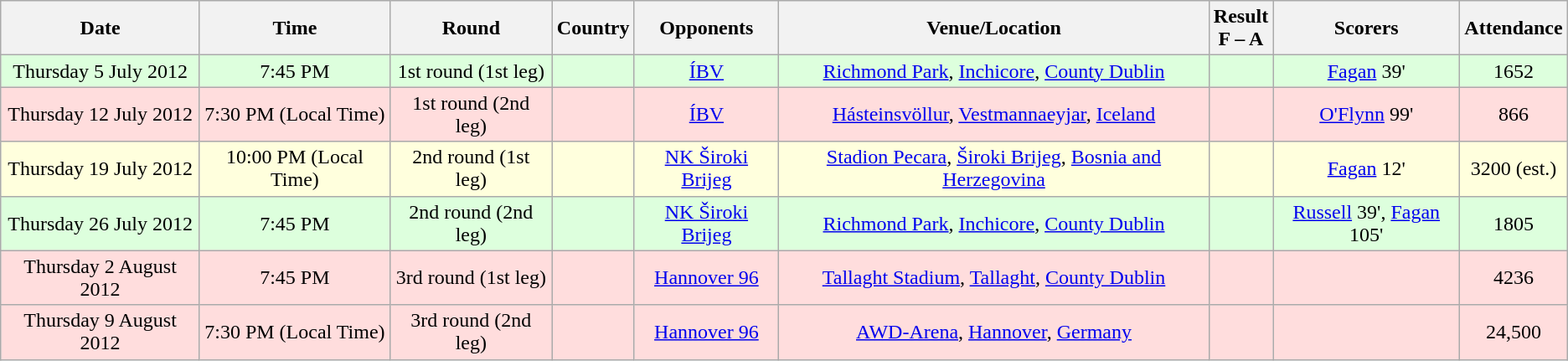<table class="wikitable" style="text-align:center">
<tr>
<th>Date</th>
<th>Time</th>
<th>Round</th>
<th>Country</th>
<th>Opponents</th>
<th>Venue/Location</th>
<th>Result<br>F – A</th>
<th>Scorers</th>
<th>Attendance</th>
</tr>
<tr bgcolor="#ddffdd">
<td>Thursday 5 July 2012</td>
<td>7:45 PM</td>
<td>1st round (1st leg)</td>
<td></td>
<td><a href='#'>ÍBV</a></td>
<td><a href='#'>Richmond Park</a>, <a href='#'>Inchicore</a>, <a href='#'>County Dublin</a></td>
<td></td>
<td><a href='#'>Fagan</a> 39'</td>
<td>1652</td>
</tr>
<tr bgcolor="#ffdddd">
<td>Thursday 12 July 2012</td>
<td>7:30 PM (Local Time)</td>
<td>1st round (2nd leg)</td>
<td></td>
<td><a href='#'>ÍBV</a></td>
<td><a href='#'>Hásteinsvöllur</a>, <a href='#'>Vestmannaeyjar</a>, <a href='#'>Iceland</a></td>
<td></td>
<td><a href='#'>O'Flynn</a> 99'</td>
<td>866</td>
</tr>
<tr bgcolor="#ffffdd">
<td>Thursday 19 July 2012</td>
<td>10:00 PM (Local Time)</td>
<td>2nd round (1st leg)</td>
<td></td>
<td><a href='#'>NK Široki Brijeg</a></td>
<td><a href='#'>Stadion Pecara</a>, <a href='#'>Široki Brijeg</a>, <a href='#'>Bosnia and Herzegovina</a></td>
<td></td>
<td><a href='#'>Fagan</a> 12'</td>
<td>3200 (est.)</td>
</tr>
<tr bgcolor="#ddffdd">
<td>Thursday 26 July 2012</td>
<td>7:45 PM</td>
<td>2nd round (2nd leg)</td>
<td></td>
<td><a href='#'>NK Široki Brijeg</a></td>
<td><a href='#'>Richmond Park</a>, <a href='#'>Inchicore</a>, <a href='#'>County Dublin</a></td>
<td></td>
<td><a href='#'>Russell</a> 39', <a href='#'>Fagan</a> 105'</td>
<td>1805</td>
</tr>
<tr bgcolor="#ffdddd">
<td>Thursday 2 August 2012</td>
<td>7:45 PM</td>
<td>3rd round (1st leg)</td>
<td></td>
<td><a href='#'>Hannover 96</a></td>
<td><a href='#'>Tallaght Stadium</a>, <a href='#'>Tallaght</a>, <a href='#'>County Dublin</a></td>
<td></td>
<td></td>
<td>4236</td>
</tr>
<tr bgcolor="#ffdddd">
<td>Thursday 9 August 2012</td>
<td>7:30 PM (Local Time)</td>
<td>3rd round (2nd leg)</td>
<td></td>
<td><a href='#'>Hannover 96</a></td>
<td><a href='#'>AWD-Arena</a>, <a href='#'>Hannover</a>, <a href='#'>Germany</a></td>
<td></td>
<td></td>
<td>24,500</td>
</tr>
</table>
